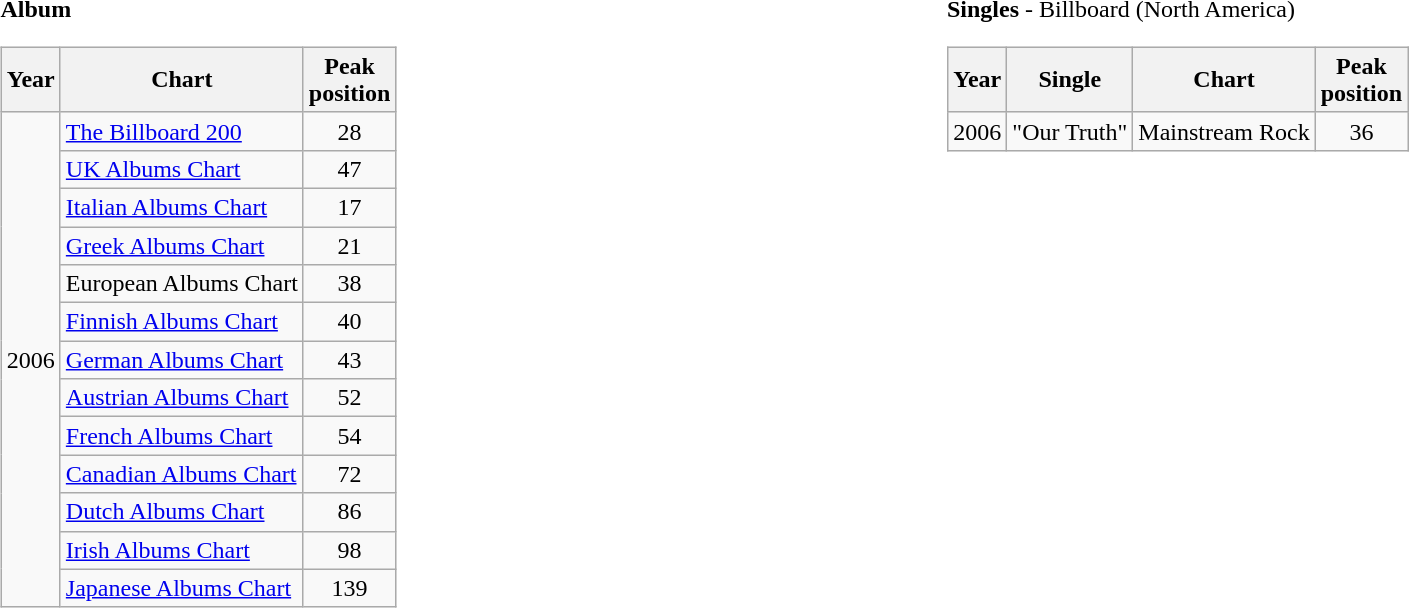<table style="width:100%">
<tr>
<td style="width:50%;"><br><strong>Album</strong><table class="wikitable">
<tr>
<th>Year</th>
<th>Chart</th>
<th>Peak<br>position</th>
</tr>
<tr>
<td rowspan="13">2006</td>
<td><a href='#'>The Billboard 200</a></td>
<td style="text-align:center;">28</td>
</tr>
<tr>
<td><a href='#'>UK Albums Chart</a></td>
<td style="text-align:center;">47</td>
</tr>
<tr>
<td><a href='#'>Italian Albums Chart</a></td>
<td style="text-align:center;">17</td>
</tr>
<tr>
<td><a href='#'>Greek Albums Chart</a></td>
<td style="text-align:center;">21</td>
</tr>
<tr>
<td>European Albums Chart</td>
<td style="text-align:center;">38</td>
</tr>
<tr>
<td><a href='#'>Finnish Albums Chart</a></td>
<td style="text-align:center;">40</td>
</tr>
<tr>
<td><a href='#'>German Albums Chart</a></td>
<td style="text-align:center;">43</td>
</tr>
<tr>
<td><a href='#'>Austrian Albums Chart</a></td>
<td style="text-align:center;">52</td>
</tr>
<tr>
<td><a href='#'>French Albums Chart</a></td>
<td style="text-align:center;">54</td>
</tr>
<tr>
<td><a href='#'>Canadian Albums Chart</a></td>
<td style="text-align:center;">72</td>
</tr>
<tr>
<td><a href='#'>Dutch Albums Chart</a></td>
<td style="text-align:center;">86</td>
</tr>
<tr>
<td><a href='#'>Irish Albums Chart</a></td>
<td style="text-align:center;">98</td>
</tr>
<tr>
<td><a href='#'>Japanese Albums Chart</a></td>
<td style="text-align:center;">139</td>
</tr>
</table>
</td>
<td style="vertical-align:top; width:50%;"><br><strong>Singles</strong> - Billboard (North America)<table class="wikitable">
<tr>
<th>Year</th>
<th>Single</th>
<th>Chart</th>
<th>Peak<br>position</th>
</tr>
<tr>
<td>2006</td>
<td>"Our Truth"</td>
<td>Mainstream Rock</td>
<td style="text-align:center;">36</td>
</tr>
</table>
</td>
</tr>
</table>
